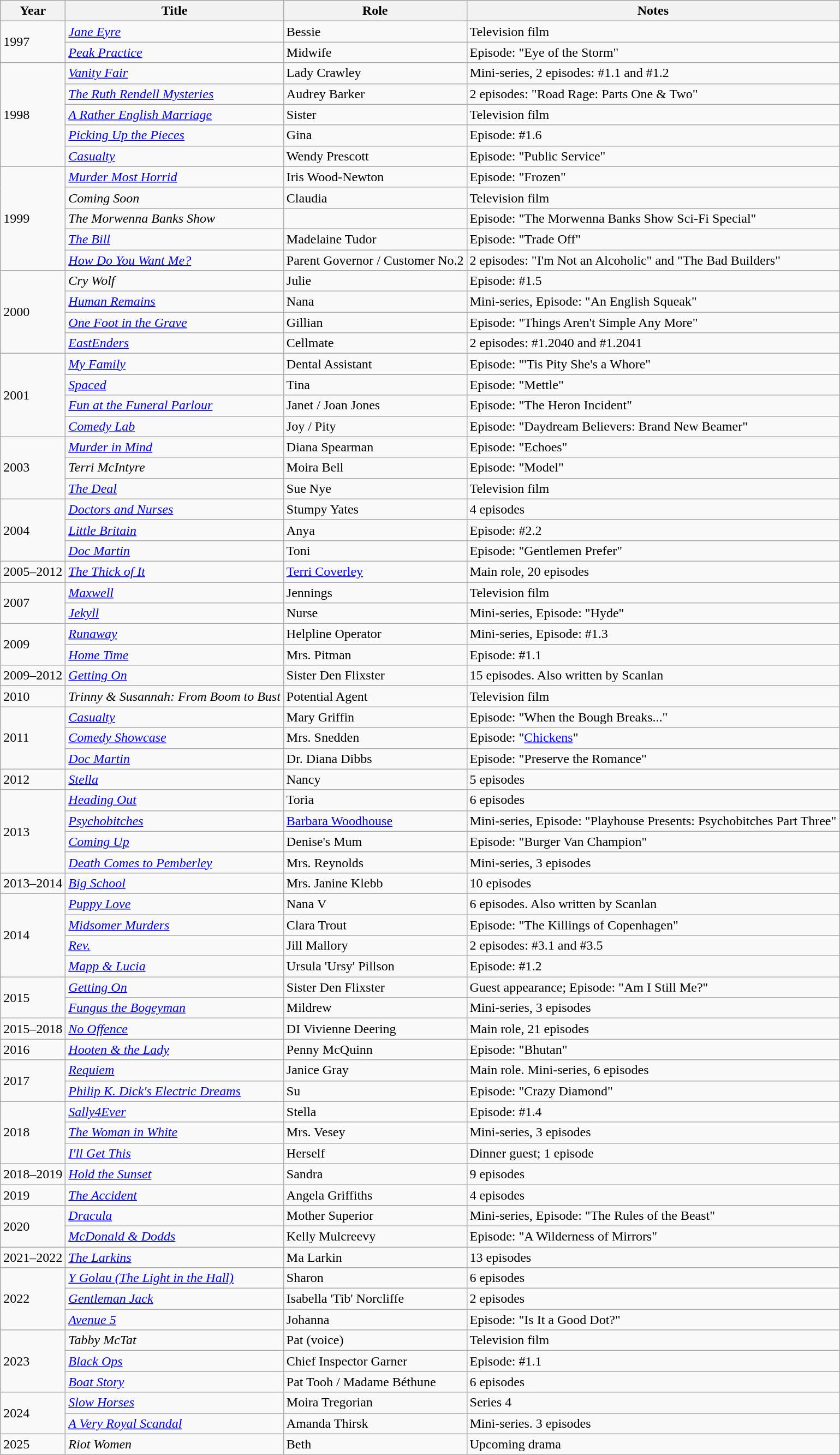<table class="wikitable sortable">
<tr>
<th>Year</th>
<th>Title</th>
<th>Role</th>
<th class="unsortable">Notes</th>
</tr>
<tr>
<td rowspan="2">1997</td>
<td><em><a href='#'>Jane Eyre</a></em></td>
<td>Bessie</td>
<td>Television film</td>
</tr>
<tr>
<td><em><a href='#'>Peak Practice</a></em></td>
<td>Midwife</td>
<td>Episode: "Eye of the Storm"</td>
</tr>
<tr>
<td rowspan="5">1998</td>
<td><em><a href='#'>Vanity Fair</a></em></td>
<td>Lady Crawley</td>
<td>Mini-series, 2 episodes: #1.1 and #1.2</td>
</tr>
<tr>
<td><em><a href='#'>The Ruth Rendell Mysteries</a></em></td>
<td>Audrey Barker</td>
<td>2 episodes: "Road Rage: Parts One & Two"</td>
</tr>
<tr>
<td><em><a href='#'>A Rather English Marriage</a></em></td>
<td>Sister</td>
<td>Television film</td>
</tr>
<tr>
<td><em><a href='#'>Picking Up the Pieces</a></em></td>
<td>Gina</td>
<td>Episode: #1.6</td>
</tr>
<tr>
<td><em><a href='#'>Casualty</a></em></td>
<td>Wendy Prescott</td>
<td>Episode: "Public Service"</td>
</tr>
<tr>
<td rowspan="5">1999</td>
<td><em><a href='#'>Murder Most Horrid</a></em></td>
<td>Iris Wood-Newton</td>
<td>Episode: "Frozen"</td>
</tr>
<tr>
<td><em>Coming Soon</em></td>
<td>Claudia</td>
<td>Television film</td>
</tr>
<tr>
<td><em>The Morwenna Banks Show</em></td>
<td></td>
<td>Episode: "The Morwenna Banks Show Sci-Fi Special"</td>
</tr>
<tr>
<td><em><a href='#'>The Bill</a></em></td>
<td>Madelaine Tudor</td>
<td>Episode: "Trade Off"</td>
</tr>
<tr>
<td><em><a href='#'>How Do You Want Me?</a></em></td>
<td>Parent Governor / Customer No.2</td>
<td>2 episodes: "I'm Not an Alcoholic" and "The Bad Builders"</td>
</tr>
<tr>
<td rowspan="4">2000</td>
<td><em>Cry Wolf</em></td>
<td>Julie</td>
<td>Episode: #1.5</td>
</tr>
<tr>
<td><em><a href='#'>Human Remains</a></em></td>
<td>Nana</td>
<td>Mini-series, Episode: "An English Squeak"</td>
</tr>
<tr>
<td><em><a href='#'>One Foot in the Grave</a></em></td>
<td>Gillian</td>
<td>Episode: "Things Aren't Simple Any More"</td>
</tr>
<tr>
<td><em><a href='#'>EastEnders</a></em></td>
<td>Cellmate</td>
<td>2 episodes: #1.2040 and #1.2041</td>
</tr>
<tr>
<td rowspan="4">2001</td>
<td><em><a href='#'>My Family</a></em></td>
<td>Dental Assistant</td>
<td>Episode: "'Tis Pity She's a Whore"</td>
</tr>
<tr>
<td><em><a href='#'>Spaced</a></em></td>
<td>Tina</td>
<td>Episode: "Mettle"</td>
</tr>
<tr>
<td><em><a href='#'>Fun at the Funeral Parlour</a></em></td>
<td>Janet / Joan Jones</td>
<td>Episode: "The Heron Incident"</td>
</tr>
<tr>
<td><em><a href='#'>Comedy Lab</a></em></td>
<td>Joy / Pity</td>
<td>Episode: "Daydream Believers: Brand New Beamer"</td>
</tr>
<tr>
<td rowspan="3">2003</td>
<td><em><a href='#'>Murder in Mind</a></em></td>
<td>Diana Spearman</td>
<td>Episode: "Echoes"</td>
</tr>
<tr>
<td><em>Terri McIntyre</em></td>
<td>Moira Bell</td>
<td>Episode: "Model"</td>
</tr>
<tr>
<td><em><a href='#'>The Deal</a></em></td>
<td>Sue Nye</td>
<td>Television film</td>
</tr>
<tr>
<td rowspan="3">2004</td>
<td><em><a href='#'>Doctors and Nurses</a></em></td>
<td>Stumpy Yates</td>
<td>4 episodes</td>
</tr>
<tr>
<td><em><a href='#'>Little Britain</a></em></td>
<td>Anya</td>
<td>Episode: #2.2</td>
</tr>
<tr>
<td><em><a href='#'>Doc Martin</a></em></td>
<td>Toni</td>
<td>Episode: "Gentlemen Prefer"</td>
</tr>
<tr>
<td>2005–2012</td>
<td><em><a href='#'>The Thick of It</a></em></td>
<td><a href='#'>Terri Coverley</a></td>
<td>Main role, 20 episodes</td>
</tr>
<tr>
<td rowspan="2">2007</td>
<td><em><a href='#'>Maxwell</a></em></td>
<td>Jennings</td>
<td>Television film</td>
</tr>
<tr>
<td><em><a href='#'>Jekyll</a></em></td>
<td>Nurse</td>
<td>Mini-series, Episode: "Hyde"</td>
</tr>
<tr>
<td rowspan="2">2009</td>
<td><em><a href='#'>Runaway</a></em></td>
<td>Helpline Operator</td>
<td>Mini-series, Episode: #1.3</td>
</tr>
<tr>
<td><em><a href='#'>Home Time</a></em></td>
<td>Mrs. Pitman</td>
<td>Episode: #1.1</td>
</tr>
<tr>
<td>2009–2012</td>
<td><em><a href='#'>Getting On</a></em></td>
<td>Sister Den Flixster</td>
<td>15 episodes. Also written by Scanlan</td>
</tr>
<tr>
<td>2010</td>
<td><em>Trinny & Susannah: From Boom to Bust</em></td>
<td>Potential Agent</td>
<td>Television film</td>
</tr>
<tr>
<td rowspan="3">2011</td>
<td><em><a href='#'>Casualty</a></em></td>
<td>Mary Griffin</td>
<td>Episode: "When the Bough Breaks..."</td>
</tr>
<tr>
<td><em><a href='#'>Comedy Showcase</a></em></td>
<td>Mrs. Snedden</td>
<td>Episode: "<a href='#'>Chickens</a>"</td>
</tr>
<tr>
<td><em><a href='#'>Doc Martin</a></em></td>
<td>Dr. Diana Dibbs</td>
<td>Episode: "Preserve the Romance"</td>
</tr>
<tr>
<td>2012</td>
<td><em><a href='#'>Stella</a></em></td>
<td>Nancy</td>
<td>5 episodes</td>
</tr>
<tr>
<td rowspan="4">2013</td>
<td><em><a href='#'>Heading Out</a></em></td>
<td>Toria</td>
<td>6 episodes</td>
</tr>
<tr>
<td><em><a href='#'>Psychobitches</a></em></td>
<td><a href='#'>Barbara Woodhouse</a></td>
<td>Mini-series, Episode: "Playhouse Presents: Psychobitches Part Three"</td>
</tr>
<tr>
<td><em><a href='#'>Coming Up</a></em></td>
<td>Denise's Mum</td>
<td>Episode: "Burger Van Champion"</td>
</tr>
<tr>
<td><em><a href='#'>Death Comes to Pemberley</a></em></td>
<td>Mrs. Reynolds</td>
<td>Mini-series, 3 episodes</td>
</tr>
<tr>
<td>2013–2014</td>
<td><em><a href='#'>Big School</a></em></td>
<td>Mrs. Janine Klebb</td>
<td>10 episodes</td>
</tr>
<tr>
<td rowspan="4">2014</td>
<td><em><a href='#'>Puppy Love</a></em></td>
<td>Nana V</td>
<td>6 episodes. Also written by Scanlan</td>
</tr>
<tr>
<td><em><a href='#'>Midsomer Murders</a></em></td>
<td>Clara Trout</td>
<td>Episode: "The Killings of Copenhagen"</td>
</tr>
<tr>
<td><em><a href='#'>Rev.</a></em></td>
<td>Jill Mallory</td>
<td>2 episodes: #3.1 and #3.5</td>
</tr>
<tr>
<td><em><a href='#'>Mapp & Lucia</a></em></td>
<td>Ursula 'Ursy' Pillson</td>
<td>Episode: #1.2</td>
</tr>
<tr>
<td rowspan="2">2015</td>
<td><em><a href='#'>Getting On</a></em></td>
<td>Sister Den Flixster</td>
<td>Guest appearance; Episode: "Am I Still Me?"</td>
</tr>
<tr>
<td><em><a href='#'>Fungus the Bogeyman</a></em></td>
<td>Mildrew</td>
<td>Mini-series, 3 episodes</td>
</tr>
<tr>
<td>2015–2018</td>
<td><em><a href='#'>No Offence</a></em></td>
<td>DI Vivienne Deering</td>
<td>Main role, 21 episodes</td>
</tr>
<tr>
<td>2016</td>
<td><em><a href='#'>Hooten & the Lady</a></em></td>
<td>Penny McQuinn</td>
<td>Episode: "Bhutan"</td>
</tr>
<tr>
<td rowspan="2">2017</td>
<td><em><a href='#'>Requiem</a></em></td>
<td>Janice Gray</td>
<td>Main role. Mini-series, 6 episodes</td>
</tr>
<tr>
<td><em><a href='#'>Philip K. Dick's Electric Dreams</a></em></td>
<td>Su</td>
<td>Episode: "Crazy Diamond"</td>
</tr>
<tr>
<td rowspan="3">2018</td>
<td><em><a href='#'>Sally4Ever</a></em></td>
<td>Stella</td>
<td>Episode: #1.4</td>
</tr>
<tr>
<td><em><a href='#'>The Woman in White</a></em></td>
<td>Mrs. Vesey</td>
<td>Mini-series, 3 episodes</td>
</tr>
<tr>
<td><em><a href='#'>I'll Get This</a></em></td>
<td>Herself</td>
<td>Dinner guest; 1 episode</td>
</tr>
<tr>
<td>2018–2019</td>
<td><em><a href='#'>Hold the Sunset</a></em></td>
<td>Sandra</td>
<td>9 episodes</td>
</tr>
<tr>
<td>2019</td>
<td><em><a href='#'>The Accident</a></em></td>
<td>Angela Griffiths</td>
<td>4 episodes</td>
</tr>
<tr>
<td rowspan="2">2020</td>
<td><em><a href='#'>Dracula</a></em></td>
<td>Mother Superior</td>
<td>Mini-series, Episode: "The Rules of the Beast"</td>
</tr>
<tr>
<td><em><a href='#'>McDonald & Dodds</a></em></td>
<td>Kelly Mulcreevy</td>
<td>Episode: "A Wilderness of Mirrors"</td>
</tr>
<tr>
<td>2021–2022</td>
<td><em><a href='#'>The Larkins</a></em></td>
<td>Ma Larkin</td>
<td>13 episodes</td>
</tr>
<tr>
<td rowspan="3">2022</td>
<td><em><a href='#'>Y Golau (The Light in the Hall)</a></em></td>
<td>Sharon</td>
<td>6 episodes</td>
</tr>
<tr>
<td><em><a href='#'>Gentleman Jack</a></em></td>
<td>Isabella 'Tib' Norcliffe</td>
<td>2 episodes</td>
</tr>
<tr>
<td><em><a href='#'>Avenue 5</a></em></td>
<td>Johanna</td>
<td>Episode: "Is It a Good Dot?"</td>
</tr>
<tr>
<td rowspan="3">2023</td>
<td><em>Tabby McTat</em></td>
<td>Pat (voice)</td>
<td>Television film</td>
</tr>
<tr>
<td><em><a href='#'>Black Ops</a></em></td>
<td>Chief Inspector Garner</td>
<td>Episode: #1.1</td>
</tr>
<tr>
<td><em><a href='#'>Boat Story</a></em></td>
<td>Pat Tooh / Madame Béthune</td>
<td>6 episodes</td>
</tr>
<tr>
<td rowspan="2">2024</td>
<td><em><a href='#'>Slow Horses</a></em></td>
<td>Moira Tregorian</td>
<td>Series 4</td>
</tr>
<tr>
<td><em><a href='#'>A Very Royal Scandal</a></em></td>
<td>Amanda Thirsk</td>
<td>Mini-series. 3 episodes</td>
</tr>
<tr>
<td>2025</td>
<td><em>Riot Women</em></td>
<td>Beth</td>
<td>Upcoming drama</td>
</tr>
</table>
